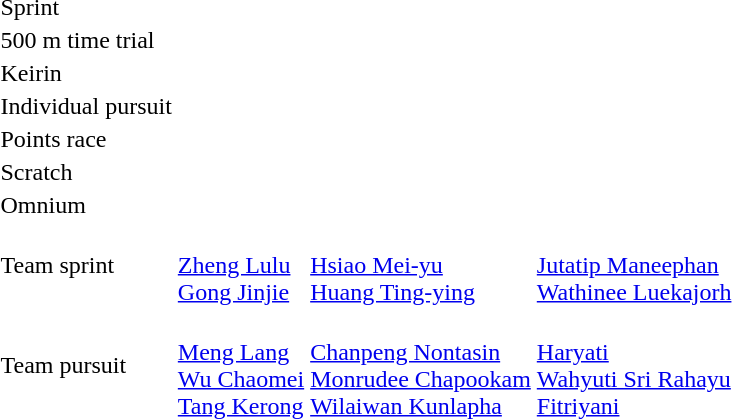<table>
<tr>
<td>Sprint</td>
<td></td>
<td></td>
<td></td>
</tr>
<tr>
<td>500 m time trial</td>
<td></td>
<td></td>
<td></td>
</tr>
<tr>
<td>Keirin</td>
<td></td>
<td></td>
<td></td>
</tr>
<tr>
<td>Individual pursuit</td>
<td></td>
<td></td>
<td></td>
</tr>
<tr>
<td>Points race</td>
<td></td>
<td></td>
<td></td>
</tr>
<tr>
<td>Scratch</td>
<td></td>
<td></td>
<td></td>
</tr>
<tr>
<td>Omnium</td>
<td></td>
<td></td>
<td></td>
</tr>
<tr>
<td>Team sprint</td>
<td><br><a href='#'>Zheng Lulu</a><br><a href='#'>Gong Jinjie</a></td>
<td><br><a href='#'>Hsiao Mei-yu</a><br><a href='#'>Huang Ting-ying</a></td>
<td><br><a href='#'>Jutatip Maneephan</a><br><a href='#'>Wathinee Luekajorh</a></td>
</tr>
<tr>
<td>Team pursuit</td>
<td><br><a href='#'>Meng Lang</a><br><a href='#'>Wu Chaomei</a><br><a href='#'>Tang Kerong</a></td>
<td><br><a href='#'>Chanpeng Nontasin</a><br><a href='#'>Monrudee Chapookam</a><br><a href='#'>Wilaiwan Kunlapha</a></td>
<td><br><a href='#'>Haryati</a><br><a href='#'>Wahyuti Sri Rahayu</a><br><a href='#'>Fitriyani</a></td>
</tr>
</table>
